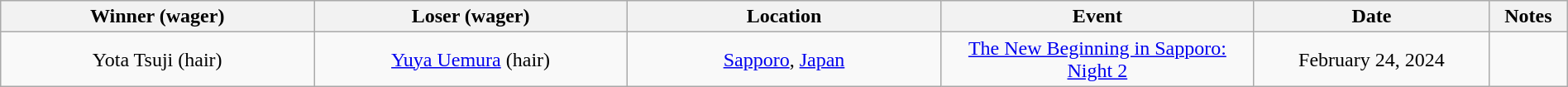<table class="wikitable sortable" width="100%" style="text-align: center">
<tr>
<th width="20%" scope="col">Winner (wager)</th>
<th width="20%" scope="col">Loser (wager)</th>
<th width="20%" scope="col">Location</th>
<th width="20%" scope="col">Event</th>
<th width="15%" scope="col">Date</th>
<th class="unsortable" width="5%" scope="col">Notes</th>
</tr>
<tr>
<td>Yota Tsuji (hair)</td>
<td><a href='#'>Yuya Uemura</a> (hair)</td>
<td><a href='#'>Sapporo</a>, <a href='#'>Japan</a></td>
<td><a href='#'>The New Beginning in Sapporo: Night 2</a></td>
<td>February 24, 2024</td>
<td></td>
</tr>
</table>
